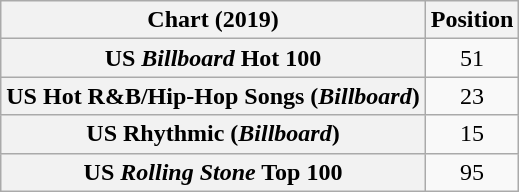<table class="wikitable sortable plainrowheaders" style="text-align:center">
<tr>
<th scope="col">Chart (2019)</th>
<th scope="col">Position</th>
</tr>
<tr>
<th scope="row">US <em>Billboard</em> Hot 100</th>
<td>51</td>
</tr>
<tr>
<th scope="row">US Hot R&B/Hip-Hop Songs (<em>Billboard</em>)</th>
<td>23</td>
</tr>
<tr>
<th scope="row">US Rhythmic (<em>Billboard</em>)</th>
<td>15</td>
</tr>
<tr>
<th scope="row">US <em>Rolling Stone</em> Top 100</th>
<td>95</td>
</tr>
</table>
